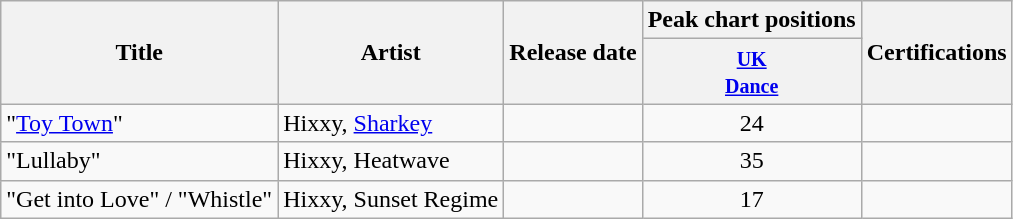<table class="wikitable" style="text-align:center;">
<tr>
<th rowspan="2">Title</th>
<th rowspan="2">Artist</th>
<th rowspan="2">Release date</th>
<th>Peak chart positions</th>
<th rowspan="2">Certifications</th>
</tr>
<tr>
<th><small><a href='#'>UK <br>Dance</a></small> <br></th>
</tr>
<tr>
<td align="left">"<a href='#'>Toy Town</a>"</td>
<td align="left">Hixxy, <a href='#'>Sharkey</a></td>
<td></td>
<td>24</td>
<td align="left"></td>
</tr>
<tr>
<td align="left">"Lullaby"</td>
<td align="left">Hixxy, Heatwave</td>
<td></td>
<td>35</td>
<td align="left"></td>
</tr>
<tr>
<td align="left">"Get into Love" / "Whistle"</td>
<td align="left">Hixxy, Sunset Regime</td>
<td></td>
<td>17</td>
<td align="left"></td>
</tr>
</table>
